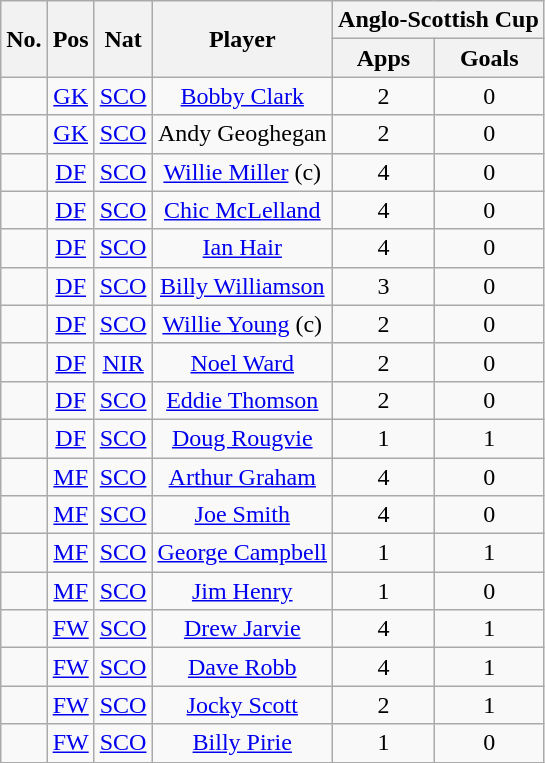<table class="wikitable sortable" style="text-align: center;">
<tr>
<th rowspan="2"><abbr>No.</abbr></th>
<th rowspan="2"><abbr>Pos</abbr></th>
<th rowspan="2"><abbr>Nat</abbr></th>
<th rowspan="2">Player</th>
<th colspan="2">Anglo-Scottish Cup</th>
</tr>
<tr>
<th>Apps</th>
<th>Goals</th>
</tr>
<tr>
<td></td>
<td><a href='#'>GK</a></td>
<td> <a href='#'>SCO</a></td>
<td><a href='#'>Bobby Clark</a></td>
<td>2</td>
<td>0</td>
</tr>
<tr>
<td></td>
<td><a href='#'>GK</a></td>
<td> <a href='#'>SCO</a></td>
<td>Andy Geoghegan</td>
<td>2</td>
<td>0</td>
</tr>
<tr>
<td></td>
<td><a href='#'>DF</a></td>
<td> <a href='#'>SCO</a></td>
<td><a href='#'>Willie Miller</a> (c)</td>
<td>4</td>
<td>0</td>
</tr>
<tr>
<td></td>
<td><a href='#'>DF</a></td>
<td> <a href='#'>SCO</a></td>
<td><a href='#'>Chic McLelland</a></td>
<td>4</td>
<td>0</td>
</tr>
<tr>
<td></td>
<td><a href='#'>DF</a></td>
<td> <a href='#'>SCO</a></td>
<td><a href='#'>Ian Hair</a></td>
<td>4</td>
<td>0</td>
</tr>
<tr>
<td></td>
<td><a href='#'>DF</a></td>
<td> <a href='#'>SCO</a></td>
<td><a href='#'>Billy Williamson</a></td>
<td>3</td>
<td>0</td>
</tr>
<tr>
<td></td>
<td><a href='#'>DF</a></td>
<td> <a href='#'>SCO</a></td>
<td><a href='#'>Willie Young</a> (c)</td>
<td>2</td>
<td>0</td>
</tr>
<tr>
<td></td>
<td><a href='#'>DF</a></td>
<td> <a href='#'>NIR</a></td>
<td><a href='#'>Noel Ward</a></td>
<td>2</td>
<td>0</td>
</tr>
<tr>
<td></td>
<td><a href='#'>DF</a></td>
<td> <a href='#'>SCO</a></td>
<td><a href='#'>Eddie Thomson</a></td>
<td>2</td>
<td>0</td>
</tr>
<tr>
<td></td>
<td><a href='#'>DF</a></td>
<td> <a href='#'>SCO</a></td>
<td><a href='#'>Doug Rougvie</a></td>
<td>1</td>
<td>1</td>
</tr>
<tr>
<td></td>
<td><a href='#'>MF</a></td>
<td> <a href='#'>SCO</a></td>
<td><a href='#'>Arthur Graham</a></td>
<td>4</td>
<td>0</td>
</tr>
<tr>
<td></td>
<td><a href='#'>MF</a></td>
<td> <a href='#'>SCO</a></td>
<td><a href='#'>Joe Smith</a></td>
<td>4</td>
<td>0</td>
</tr>
<tr>
<td></td>
<td><a href='#'>MF</a></td>
<td> <a href='#'>SCO</a></td>
<td><a href='#'>George Campbell</a></td>
<td>1</td>
<td>1</td>
</tr>
<tr>
<td></td>
<td><a href='#'>MF</a></td>
<td> <a href='#'>SCO</a></td>
<td><a href='#'>Jim Henry</a></td>
<td>1</td>
<td>0</td>
</tr>
<tr>
<td></td>
<td><a href='#'>FW</a></td>
<td> <a href='#'>SCO</a></td>
<td><a href='#'>Drew Jarvie</a></td>
<td>4</td>
<td>1</td>
</tr>
<tr>
<td></td>
<td><a href='#'>FW</a></td>
<td> <a href='#'>SCO</a></td>
<td><a href='#'>Dave Robb</a></td>
<td>4</td>
<td>1</td>
</tr>
<tr>
<td></td>
<td><a href='#'>FW</a></td>
<td> <a href='#'>SCO</a></td>
<td><a href='#'>Jocky Scott</a></td>
<td>2</td>
<td>1</td>
</tr>
<tr>
<td></td>
<td><a href='#'>FW</a></td>
<td> <a href='#'>SCO</a></td>
<td><a href='#'>Billy Pirie</a></td>
<td>1</td>
<td>0</td>
</tr>
</table>
